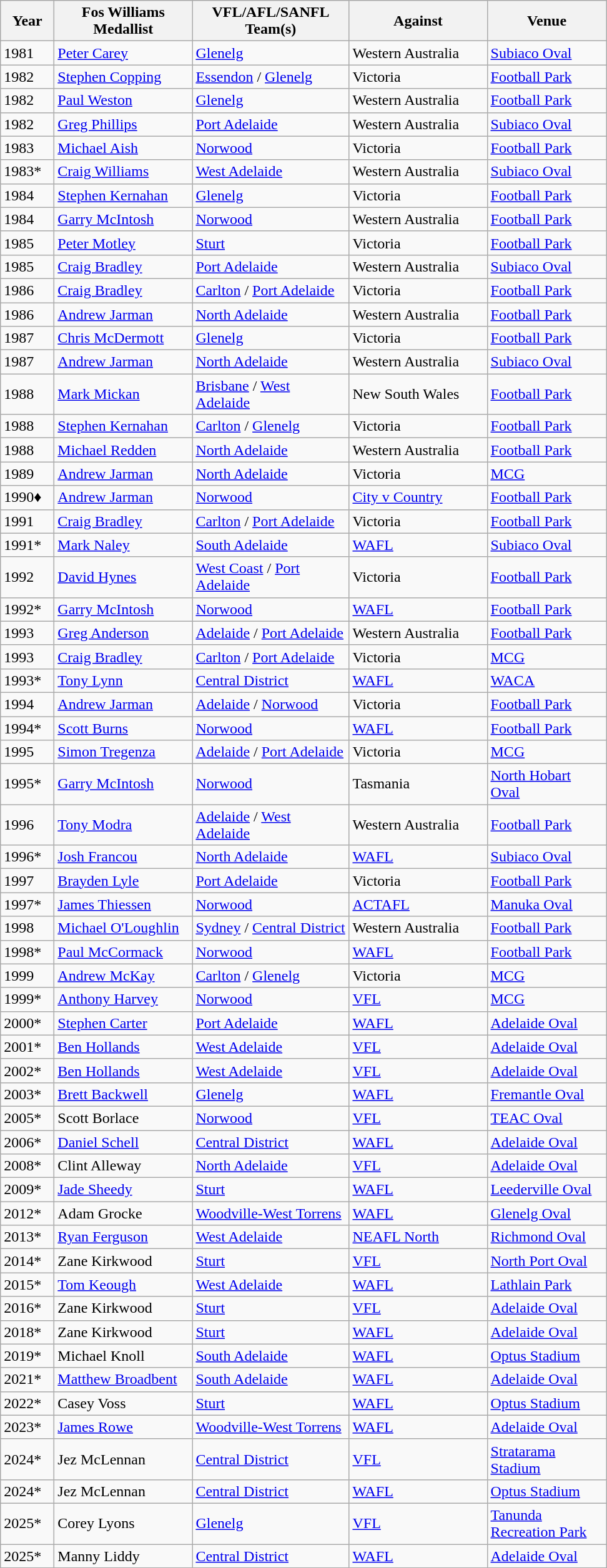<table class="wikitable">
<tr>
<th width="50">Year</th>
<th width="140">Fos Williams Medallist</th>
<th width="160">VFL/AFL/SANFL Team(s)</th>
<th width="140">Against</th>
<th width="120">Venue</th>
</tr>
<tr>
<td>1981</td>
<td><a href='#'>Peter Carey</a></td>
<td><a href='#'>Glenelg</a></td>
<td>Western Australia</td>
<td><a href='#'>Subiaco Oval</a></td>
</tr>
<tr>
<td>1982</td>
<td><a href='#'>Stephen Copping</a></td>
<td><a href='#'>Essendon</a> / <a href='#'>Glenelg</a></td>
<td>Victoria</td>
<td><a href='#'>Football Park</a></td>
</tr>
<tr>
<td>1982</td>
<td><a href='#'>Paul Weston</a></td>
<td><a href='#'>Glenelg</a></td>
<td>Western Australia</td>
<td><a href='#'>Football Park</a></td>
</tr>
<tr>
<td>1982</td>
<td><a href='#'>Greg Phillips</a></td>
<td><a href='#'>Port Adelaide</a></td>
<td>Western Australia</td>
<td><a href='#'>Subiaco Oval</a></td>
</tr>
<tr>
<td>1983</td>
<td><a href='#'>Michael Aish</a></td>
<td><a href='#'>Norwood</a></td>
<td>Victoria</td>
<td><a href='#'>Football Park</a></td>
</tr>
<tr>
<td>1983*</td>
<td><a href='#'>Craig Williams</a></td>
<td><a href='#'>West Adelaide</a></td>
<td>Western Australia</td>
<td><a href='#'>Subiaco Oval</a></td>
</tr>
<tr>
<td>1984</td>
<td><a href='#'>Stephen Kernahan</a></td>
<td><a href='#'>Glenelg</a></td>
<td>Victoria</td>
<td><a href='#'>Football Park</a></td>
</tr>
<tr>
<td>1984</td>
<td><a href='#'>Garry McIntosh</a></td>
<td><a href='#'>Norwood</a></td>
<td>Western Australia</td>
<td><a href='#'>Football Park</a></td>
</tr>
<tr>
<td>1985</td>
<td><a href='#'>Peter Motley</a></td>
<td><a href='#'>Sturt</a></td>
<td>Victoria</td>
<td><a href='#'>Football Park</a></td>
</tr>
<tr>
<td>1985</td>
<td><a href='#'>Craig Bradley</a></td>
<td><a href='#'>Port Adelaide</a></td>
<td>Western Australia</td>
<td><a href='#'>Subiaco Oval</a></td>
</tr>
<tr>
<td>1986</td>
<td><a href='#'>Craig Bradley</a></td>
<td><a href='#'>Carlton</a> / <a href='#'>Port Adelaide</a></td>
<td>Victoria</td>
<td><a href='#'>Football Park</a></td>
</tr>
<tr>
<td>1986</td>
<td><a href='#'>Andrew Jarman</a></td>
<td><a href='#'>North Adelaide</a></td>
<td>Western Australia</td>
<td><a href='#'>Football Park</a></td>
</tr>
<tr>
<td>1987</td>
<td><a href='#'>Chris McDermott</a></td>
<td><a href='#'>Glenelg</a></td>
<td>Victoria</td>
<td><a href='#'>Football Park</a></td>
</tr>
<tr>
<td>1987</td>
<td><a href='#'>Andrew Jarman</a></td>
<td><a href='#'>North Adelaide</a></td>
<td>Western Australia</td>
<td><a href='#'>Subiaco Oval</a></td>
</tr>
<tr>
<td>1988</td>
<td><a href='#'>Mark Mickan</a></td>
<td><a href='#'>Brisbane</a> / <a href='#'>West Adelaide</a></td>
<td>New South Wales</td>
<td><a href='#'>Football Park</a></td>
</tr>
<tr>
<td>1988</td>
<td><a href='#'>Stephen Kernahan</a></td>
<td><a href='#'>Carlton</a> / <a href='#'>Glenelg</a></td>
<td>Victoria</td>
<td><a href='#'>Football Park</a></td>
</tr>
<tr>
<td>1988</td>
<td><a href='#'>Michael Redden</a></td>
<td><a href='#'>North Adelaide</a></td>
<td>Western Australia</td>
<td><a href='#'>Football Park</a></td>
</tr>
<tr>
<td>1989</td>
<td><a href='#'>Andrew Jarman</a></td>
<td><a href='#'>North Adelaide</a></td>
<td>Victoria</td>
<td><a href='#'>MCG</a></td>
</tr>
<tr>
<td>1990♦</td>
<td><a href='#'>Andrew Jarman</a></td>
<td><a href='#'>Norwood</a></td>
<td><a href='#'>City v Country</a></td>
<td><a href='#'>Football Park</a></td>
</tr>
<tr>
<td>1991</td>
<td><a href='#'>Craig Bradley</a></td>
<td><a href='#'>Carlton</a> / <a href='#'>Port Adelaide</a></td>
<td>Victoria</td>
<td><a href='#'>Football Park</a></td>
</tr>
<tr>
<td>1991*</td>
<td><a href='#'>Mark Naley</a></td>
<td><a href='#'>South Adelaide</a></td>
<td><a href='#'>WAFL</a></td>
<td><a href='#'>Subiaco Oval</a></td>
</tr>
<tr>
<td>1992</td>
<td><a href='#'>David Hynes</a></td>
<td><a href='#'>West Coast</a> / <a href='#'>Port Adelaide</a></td>
<td>Victoria</td>
<td><a href='#'>Football Park</a></td>
</tr>
<tr>
<td>1992*</td>
<td><a href='#'>Garry McIntosh</a></td>
<td><a href='#'>Norwood</a></td>
<td><a href='#'>WAFL</a></td>
<td><a href='#'>Football Park</a></td>
</tr>
<tr>
<td>1993</td>
<td><a href='#'>Greg Anderson</a></td>
<td><a href='#'>Adelaide</a> / <a href='#'>Port Adelaide</a></td>
<td>Western Australia</td>
<td><a href='#'>Football Park</a></td>
</tr>
<tr>
<td>1993</td>
<td><a href='#'>Craig Bradley</a></td>
<td><a href='#'>Carlton</a> / <a href='#'>Port Adelaide</a></td>
<td>Victoria</td>
<td><a href='#'>MCG</a></td>
</tr>
<tr>
<td>1993*</td>
<td><a href='#'>Tony Lynn</a></td>
<td><a href='#'>Central District</a></td>
<td><a href='#'>WAFL</a></td>
<td><a href='#'>WACA</a></td>
</tr>
<tr>
<td>1994</td>
<td><a href='#'>Andrew Jarman</a></td>
<td><a href='#'>Adelaide</a> / <a href='#'>Norwood</a></td>
<td>Victoria</td>
<td><a href='#'>Football Park</a></td>
</tr>
<tr>
<td>1994*</td>
<td><a href='#'>Scott Burns</a></td>
<td><a href='#'>Norwood</a></td>
<td><a href='#'>WAFL</a></td>
<td><a href='#'>Football Park</a></td>
</tr>
<tr>
<td>1995</td>
<td><a href='#'>Simon Tregenza</a></td>
<td><a href='#'>Adelaide</a> / <a href='#'>Port Adelaide</a></td>
<td>Victoria</td>
<td><a href='#'>MCG</a></td>
</tr>
<tr>
<td>1995*</td>
<td><a href='#'>Garry McIntosh</a></td>
<td><a href='#'>Norwood</a></td>
<td>Tasmania</td>
<td><a href='#'>North Hobart Oval</a></td>
</tr>
<tr>
<td>1996</td>
<td><a href='#'>Tony Modra</a></td>
<td><a href='#'>Adelaide</a> / <a href='#'>West Adelaide</a></td>
<td>Western Australia</td>
<td><a href='#'>Football Park</a></td>
</tr>
<tr>
<td>1996*</td>
<td><a href='#'>Josh Francou</a></td>
<td><a href='#'>North Adelaide</a></td>
<td><a href='#'>WAFL</a></td>
<td><a href='#'>Subiaco Oval</a></td>
</tr>
<tr>
<td>1997</td>
<td><a href='#'>Brayden Lyle</a></td>
<td><a href='#'>Port Adelaide</a></td>
<td>Victoria</td>
<td><a href='#'>Football Park</a></td>
</tr>
<tr>
<td>1997*</td>
<td><a href='#'>James Thiessen</a></td>
<td><a href='#'>Norwood</a></td>
<td><a href='#'>ACTAFL</a></td>
<td><a href='#'>Manuka Oval</a></td>
</tr>
<tr>
<td>1998</td>
<td><a href='#'>Michael O'Loughlin</a></td>
<td><a href='#'>Sydney</a> / <a href='#'>Central District</a></td>
<td>Western Australia</td>
<td><a href='#'>Football Park</a></td>
</tr>
<tr>
<td>1998*</td>
<td><a href='#'>Paul McCormack</a></td>
<td><a href='#'>Norwood</a></td>
<td><a href='#'>WAFL</a></td>
<td><a href='#'>Football Park</a></td>
</tr>
<tr>
<td>1999</td>
<td><a href='#'>Andrew McKay</a></td>
<td><a href='#'>Carlton</a> / <a href='#'>Glenelg</a></td>
<td>Victoria</td>
<td><a href='#'>MCG</a></td>
</tr>
<tr>
<td>1999*</td>
<td><a href='#'>Anthony Harvey</a></td>
<td><a href='#'>Norwood</a></td>
<td><a href='#'>VFL</a></td>
<td><a href='#'>MCG</a></td>
</tr>
<tr>
<td>2000*</td>
<td><a href='#'>Stephen Carter</a></td>
<td><a href='#'>Port Adelaide</a></td>
<td><a href='#'>WAFL</a></td>
<td><a href='#'>Adelaide Oval</a></td>
</tr>
<tr>
<td>2001*</td>
<td><a href='#'>Ben Hollands</a></td>
<td><a href='#'>West Adelaide</a></td>
<td><a href='#'>VFL</a></td>
<td><a href='#'>Adelaide Oval</a></td>
</tr>
<tr>
<td>2002*</td>
<td><a href='#'>Ben Hollands</a></td>
<td><a href='#'>West Adelaide</a></td>
<td><a href='#'>VFL</a></td>
<td><a href='#'>Adelaide Oval</a></td>
</tr>
<tr>
<td>2003*</td>
<td><a href='#'>Brett Backwell</a></td>
<td><a href='#'>Glenelg</a></td>
<td><a href='#'>WAFL</a></td>
<td><a href='#'>Fremantle Oval</a></td>
</tr>
<tr>
<td>2005*</td>
<td>Scott Borlace</td>
<td><a href='#'>Norwood</a></td>
<td><a href='#'>VFL</a></td>
<td><a href='#'>TEAC Oval</a></td>
</tr>
<tr>
<td>2006*</td>
<td><a href='#'>Daniel Schell</a></td>
<td><a href='#'>Central District</a></td>
<td><a href='#'>WAFL</a></td>
<td><a href='#'>Adelaide Oval</a></td>
</tr>
<tr>
<td>2008*</td>
<td>Clint Alleway</td>
<td><a href='#'>North Adelaide</a></td>
<td><a href='#'>VFL</a></td>
<td><a href='#'>Adelaide Oval</a></td>
</tr>
<tr>
<td>2009*</td>
<td><a href='#'>Jade Sheedy</a></td>
<td><a href='#'>Sturt</a></td>
<td><a href='#'>WAFL</a></td>
<td><a href='#'>Leederville Oval</a></td>
</tr>
<tr>
<td>2012*</td>
<td>Adam Grocke</td>
<td><a href='#'>Woodville-West Torrens</a></td>
<td><a href='#'>WAFL</a></td>
<td><a href='#'>Glenelg Oval</a></td>
</tr>
<tr>
<td>2013*</td>
<td><a href='#'>Ryan Ferguson</a></td>
<td><a href='#'>West Adelaide</a></td>
<td><a href='#'>NEAFL North</a></td>
<td><a href='#'>Richmond Oval</a></td>
</tr>
<tr>
<td>2014*</td>
<td>Zane Kirkwood</td>
<td><a href='#'>Sturt</a></td>
<td><a href='#'>VFL</a></td>
<td><a href='#'>North Port Oval</a></td>
</tr>
<tr>
<td>2015*</td>
<td><a href='#'>Tom Keough</a></td>
<td><a href='#'>West Adelaide</a></td>
<td><a href='#'>WAFL</a></td>
<td><a href='#'>Lathlain Park</a></td>
</tr>
<tr>
<td>2016*</td>
<td>Zane Kirkwood</td>
<td><a href='#'>Sturt</a></td>
<td><a href='#'>VFL</a></td>
<td><a href='#'>Adelaide Oval</a></td>
</tr>
<tr>
<td>2018*</td>
<td>Zane Kirkwood</td>
<td><a href='#'>Sturt</a></td>
<td><a href='#'>WAFL</a></td>
<td><a href='#'>Adelaide Oval</a></td>
</tr>
<tr>
<td>2019*</td>
<td>Michael Knoll</td>
<td><a href='#'>South Adelaide</a></td>
<td><a href='#'>WAFL</a></td>
<td><a href='#'>Optus Stadium</a></td>
</tr>
<tr>
<td>2021*</td>
<td><a href='#'>Matthew Broadbent</a></td>
<td><a href='#'>South Adelaide</a></td>
<td><a href='#'>WAFL</a></td>
<td><a href='#'>Adelaide Oval</a></td>
</tr>
<tr>
<td>2022*</td>
<td>Casey Voss</td>
<td><a href='#'>Sturt</a></td>
<td><a href='#'>WAFL</a></td>
<td><a href='#'>Optus Stadium</a></td>
</tr>
<tr>
<td>2023*</td>
<td><a href='#'>James Rowe</a></td>
<td><a href='#'>Woodville-West Torrens</a></td>
<td><a href='#'>WAFL</a></td>
<td><a href='#'>Adelaide Oval</a></td>
</tr>
<tr>
<td>2024*</td>
<td>Jez McLennan</td>
<td><a href='#'>Central District</a></td>
<td><a href='#'>VFL</a></td>
<td><a href='#'>Stratarama Stadium</a></td>
</tr>
<tr>
<td>2024*</td>
<td>Jez McLennan</td>
<td><a href='#'>Central District</a></td>
<td><a href='#'>WAFL</a></td>
<td><a href='#'>Optus Stadium</a></td>
</tr>
<tr>
<td>2025*</td>
<td>Corey Lyons</td>
<td><a href='#'>Glenelg</a></td>
<td><a href='#'>VFL</a></td>
<td><a href='#'>Tanunda Recreation Park</a></td>
</tr>
<tr>
<td>2025*</td>
<td>Manny Liddy</td>
<td><a href='#'>Central District</a></td>
<td><a href='#'>WAFL</a></td>
<td><a href='#'>Adelaide Oval</a></td>
</tr>
</table>
